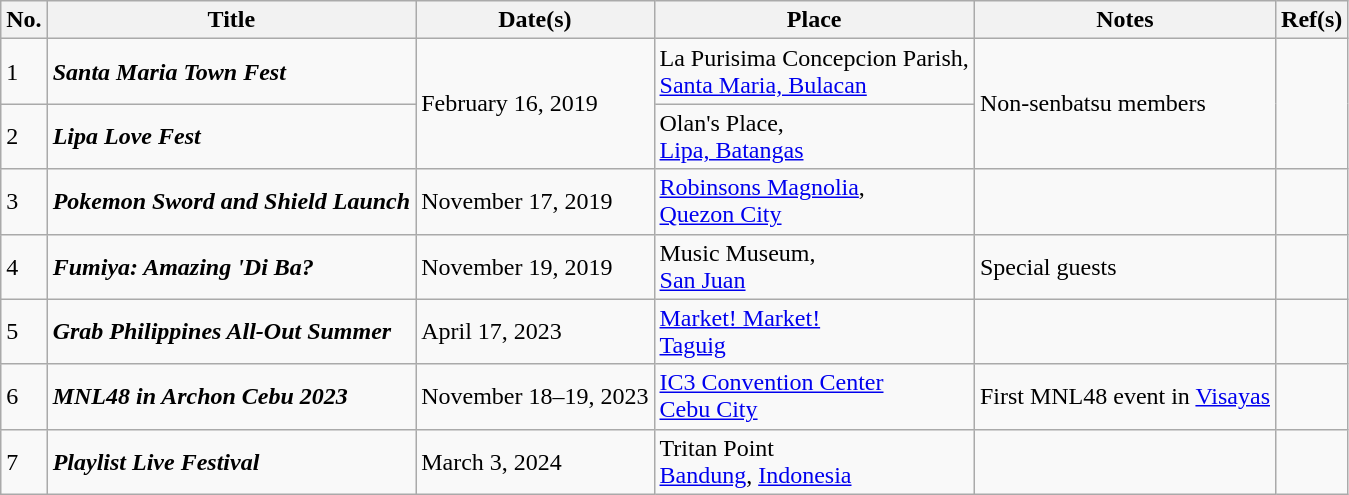<table class="wikitable">
<tr>
<th>No.</th>
<th>Title</th>
<th>Date(s)</th>
<th>Place</th>
<th>Notes</th>
<th>Ref(s)</th>
</tr>
<tr>
<td>1</td>
<td><strong><em>Santa Maria Town Fest</em></strong></td>
<td rowspan="2">February 16, 2019</td>
<td>La Purisima Concepcion Parish,<br><a href='#'>Santa Maria, Bulacan</a></td>
<td rowspan="2">Non-senbatsu members</td>
<td rowspan="2"></td>
</tr>
<tr>
<td>2</td>
<td><strong><em>Lipa Love Fest</em></strong></td>
<td>Olan's Place,<br><a href='#'>Lipa, Batangas</a></td>
</tr>
<tr>
<td>3</td>
<td><strong><em>Pokemon Sword and Shield Launch</em></strong></td>
<td>November 17, 2019</td>
<td><a href='#'>Robinsons Magnolia</a>,<br><a href='#'>Quezon City</a></td>
<td></td>
<td></td>
</tr>
<tr>
<td>4</td>
<td><strong><em>Fumiya: Amazing 'Di Ba?</em></strong></td>
<td>November 19, 2019</td>
<td>Music Museum,<br><a href='#'>San Juan</a></td>
<td>Special guests</td>
<td></td>
</tr>
<tr>
<td>5</td>
<td><strong><em>Grab Philippines All-Out Summer</em></strong></td>
<td>April 17, 2023</td>
<td><a href='#'>Market! Market!</a><br><a href='#'>Taguig</a></td>
<td></td>
<td></td>
</tr>
<tr>
<td>6</td>
<td><strong><em>MNL48 in Archon Cebu 2023</em></strong></td>
<td>November 18–19, 2023</td>
<td><a href='#'>IC3 Convention Center</a><br><a href='#'>Cebu City</a></td>
<td>First MNL48 event in <a href='#'>Visayas</a></td>
<td></td>
</tr>
<tr>
<td>7</td>
<td><strong><em>Playlist Live Festival </em></strong></td>
<td>March 3, 2024</td>
<td>Tritan Point<br><a href='#'>Bandung</a>, <a href='#'>Indonesia</a></td>
<td></td>
<td></td>
</tr>
</table>
